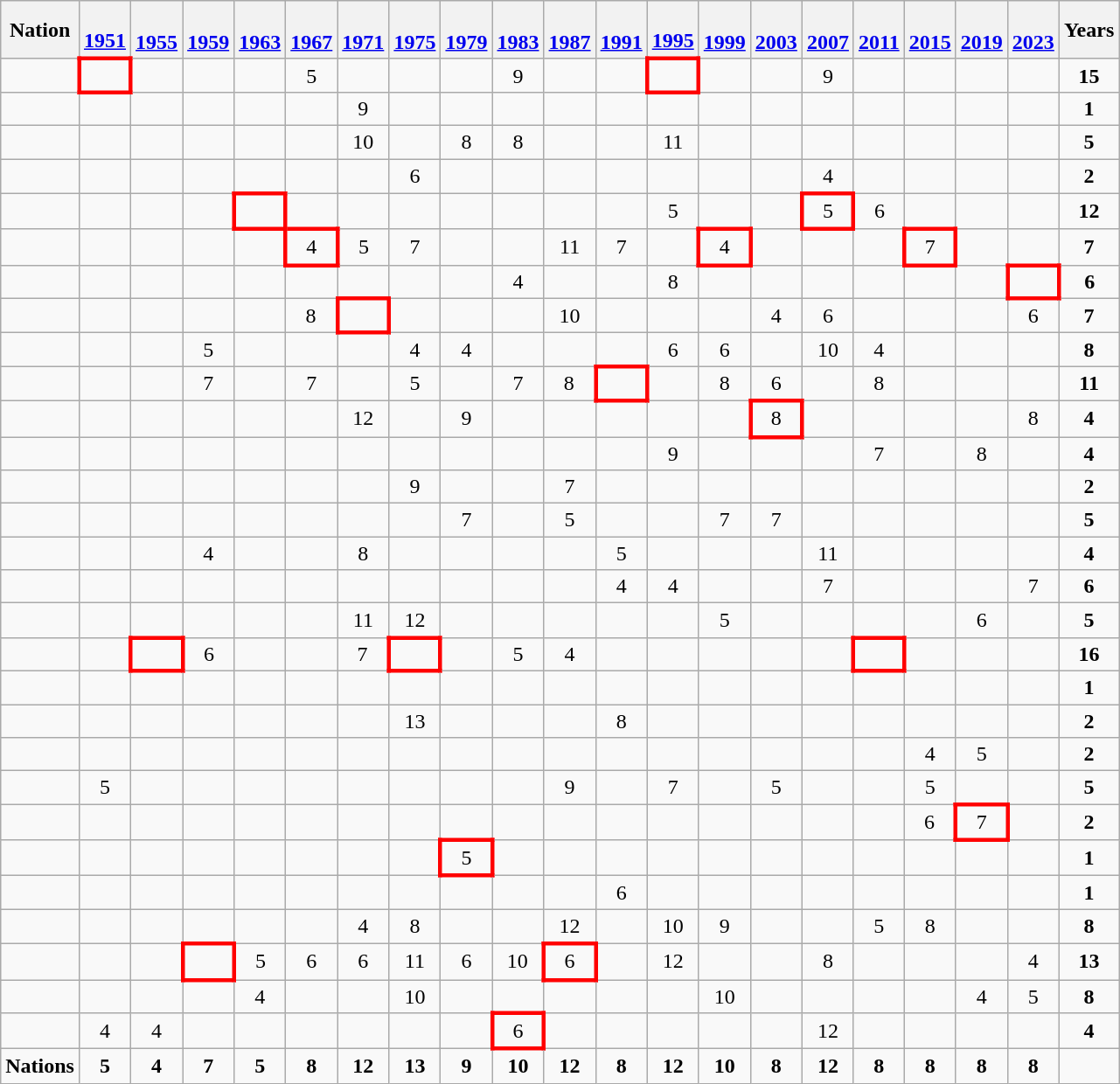<table class="wikitable" style="text-align: center;">
<tr>
<th>Nation</th>
<th><br><a href='#'>1951</a></th>
<th><br><a href='#'>1955</a></th>
<th><br><a href='#'>1959</a></th>
<th><br><a href='#'>1963</a></th>
<th><br><a href='#'>1967</a></th>
<th><br><a href='#'>1971</a></th>
<th><br><a href='#'>1975</a></th>
<th><br><a href='#'>1979</a></th>
<th><br><a href='#'>1983</a></th>
<th><br><a href='#'>1987</a></th>
<th><br><a href='#'>1991</a></th>
<th><br><a href='#'>1995</a></th>
<th><br><a href='#'>1999</a></th>
<th><br><a href='#'>2003</a></th>
<th><br><a href='#'>2007</a></th>
<th><br><a href='#'>2011</a></th>
<th><br><a href='#'>2015</a></th>
<th><br><a href='#'>2019</a></th>
<th><br><a href='#'>2023</a></th>
<th>Years</th>
</tr>
<tr>
<td align=left></td>
<td style="border: 3px solid red"></td>
<td></td>
<td></td>
<td></td>
<td>5</td>
<td></td>
<td></td>
<td></td>
<td>9</td>
<td></td>
<td></td>
<td style="border: 3px solid red"></td>
<td></td>
<td></td>
<td>9</td>
<td></td>
<td></td>
<td></td>
<td></td>
<td><strong>15</strong></td>
</tr>
<tr>
<td align=left></td>
<td></td>
<td></td>
<td></td>
<td></td>
<td></td>
<td>9</td>
<td></td>
<td></td>
<td></td>
<td></td>
<td></td>
<td></td>
<td></td>
<td></td>
<td></td>
<td></td>
<td></td>
<td></td>
<td></td>
<td><strong>1</strong></td>
</tr>
<tr>
<td align=left></td>
<td></td>
<td></td>
<td></td>
<td></td>
<td></td>
<td>10</td>
<td></td>
<td>8</td>
<td>8</td>
<td></td>
<td></td>
<td>11</td>
<td></td>
<td></td>
<td></td>
<td></td>
<td></td>
<td></td>
<td></td>
<td><strong>5</strong></td>
</tr>
<tr>
<td align=left></td>
<td></td>
<td></td>
<td></td>
<td></td>
<td></td>
<td></td>
<td>6</td>
<td></td>
<td></td>
<td></td>
<td></td>
<td></td>
<td></td>
<td></td>
<td>4</td>
<td></td>
<td></td>
<td></td>
<td></td>
<td><strong>2</strong></td>
</tr>
<tr>
<td align=left></td>
<td></td>
<td></td>
<td></td>
<td style="border: 3px solid red"></td>
<td></td>
<td></td>
<td></td>
<td></td>
<td></td>
<td></td>
<td></td>
<td>5</td>
<td></td>
<td></td>
<td style="border: 3px solid red">5</td>
<td>6</td>
<td></td>
<td></td>
<td></td>
<td><strong>12</strong></td>
</tr>
<tr>
<td align=left></td>
<td></td>
<td></td>
<td></td>
<td></td>
<td style="border: 3px solid red">4</td>
<td>5</td>
<td>7</td>
<td></td>
<td></td>
<td>11</td>
<td>7</td>
<td></td>
<td style="border: 3px solid red">4</td>
<td></td>
<td></td>
<td></td>
<td style="border: 3px solid red">7</td>
<td></td>
<td></td>
<td><strong>7</strong></td>
</tr>
<tr>
<td align=left></td>
<td></td>
<td></td>
<td></td>
<td></td>
<td></td>
<td></td>
<td></td>
<td></td>
<td>4</td>
<td></td>
<td></td>
<td>8</td>
<td></td>
<td></td>
<td></td>
<td></td>
<td></td>
<td></td>
<td style="border: 3px solid red"></td>
<td><strong>6</strong></td>
</tr>
<tr>
<td align=left></td>
<td></td>
<td></td>
<td></td>
<td></td>
<td>8</td>
<td style="border: 3px solid red"></td>
<td></td>
<td></td>
<td></td>
<td>10</td>
<td></td>
<td></td>
<td></td>
<td>4</td>
<td>6</td>
<td></td>
<td></td>
<td></td>
<td>6</td>
<td><strong>7</strong></td>
</tr>
<tr>
<td align=left></td>
<td></td>
<td></td>
<td>5</td>
<td></td>
<td></td>
<td></td>
<td>4</td>
<td>4</td>
<td></td>
<td></td>
<td></td>
<td>6</td>
<td>6</td>
<td></td>
<td>10</td>
<td>4</td>
<td></td>
<td></td>
<td></td>
<td><strong>8</strong></td>
</tr>
<tr>
<td align=left></td>
<td></td>
<td></td>
<td>7</td>
<td></td>
<td>7</td>
<td></td>
<td>5</td>
<td></td>
<td>7</td>
<td>8</td>
<td style="border: 3px solid red"></td>
<td></td>
<td>8</td>
<td>6</td>
<td></td>
<td>8</td>
<td></td>
<td></td>
<td></td>
<td><strong>11</strong></td>
</tr>
<tr>
<td align=left></td>
<td></td>
<td></td>
<td></td>
<td></td>
<td></td>
<td>12</td>
<td></td>
<td>9</td>
<td></td>
<td></td>
<td></td>
<td></td>
<td></td>
<td style="border: 3px solid red">8</td>
<td></td>
<td></td>
<td></td>
<td></td>
<td>8</td>
<td><strong>4</strong></td>
</tr>
<tr>
<td align=left></td>
<td></td>
<td></td>
<td></td>
<td></td>
<td></td>
<td></td>
<td></td>
<td></td>
<td></td>
<td></td>
<td></td>
<td>9</td>
<td></td>
<td></td>
<td></td>
<td>7</td>
<td></td>
<td>8</td>
<td></td>
<td><strong>4</strong></td>
</tr>
<tr>
<td align=left></td>
<td></td>
<td></td>
<td></td>
<td></td>
<td></td>
<td></td>
<td>9</td>
<td></td>
<td></td>
<td>7</td>
<td></td>
<td></td>
<td></td>
<td></td>
<td></td>
<td></td>
<td></td>
<td></td>
<td></td>
<td><strong>2</strong></td>
</tr>
<tr>
<td align=left></td>
<td></td>
<td></td>
<td></td>
<td></td>
<td></td>
<td></td>
<td></td>
<td>7</td>
<td></td>
<td>5</td>
<td></td>
<td></td>
<td>7</td>
<td>7</td>
<td></td>
<td></td>
<td></td>
<td></td>
<td></td>
<td><strong>5</strong></td>
</tr>
<tr>
<td align=left></td>
<td></td>
<td></td>
<td>4</td>
<td></td>
<td></td>
<td>8</td>
<td></td>
<td></td>
<td></td>
<td></td>
<td>5</td>
<td></td>
<td></td>
<td></td>
<td>11</td>
<td></td>
<td></td>
<td></td>
<td></td>
<td><strong>4</strong></td>
</tr>
<tr>
<td align=left></td>
<td></td>
<td></td>
<td></td>
<td></td>
<td></td>
<td></td>
<td></td>
<td></td>
<td></td>
<td></td>
<td>4</td>
<td>4</td>
<td></td>
<td></td>
<td>7</td>
<td></td>
<td></td>
<td></td>
<td>7</td>
<td><strong>6</strong></td>
</tr>
<tr>
<td align=left></td>
<td></td>
<td></td>
<td></td>
<td></td>
<td></td>
<td>11</td>
<td>12</td>
<td></td>
<td></td>
<td></td>
<td></td>
<td></td>
<td>5</td>
<td></td>
<td></td>
<td></td>
<td></td>
<td>6</td>
<td></td>
<td><strong>5</strong></td>
</tr>
<tr>
<td align=left></td>
<td></td>
<td style="border: 3px solid red"></td>
<td>6</td>
<td></td>
<td></td>
<td>7</td>
<td style="border: 3px solid red"></td>
<td></td>
<td>5</td>
<td>4</td>
<td></td>
<td></td>
<td></td>
<td></td>
<td></td>
<td style="border: 3px solid red"></td>
<td></td>
<td></td>
<td></td>
<td><strong>16</strong></td>
</tr>
<tr>
<td align=left></td>
<td></td>
<td></td>
<td></td>
<td></td>
<td></td>
<td></td>
<td></td>
<td></td>
<td></td>
<td></td>
<td></td>
<td></td>
<td></td>
<td></td>
<td></td>
<td></td>
<td></td>
<td></td>
<td></td>
<td><strong>1</strong></td>
</tr>
<tr>
<td align=left></td>
<td></td>
<td></td>
<td></td>
<td></td>
<td></td>
<td></td>
<td>13</td>
<td></td>
<td></td>
<td></td>
<td>8</td>
<td></td>
<td></td>
<td></td>
<td></td>
<td></td>
<td></td>
<td></td>
<td></td>
<td><strong>2</strong></td>
</tr>
<tr>
<td align=left></td>
<td></td>
<td></td>
<td></td>
<td></td>
<td></td>
<td></td>
<td></td>
<td></td>
<td></td>
<td></td>
<td></td>
<td></td>
<td></td>
<td></td>
<td></td>
<td></td>
<td>4</td>
<td>5</td>
<td></td>
<td><strong>2</strong></td>
</tr>
<tr>
<td align=left></td>
<td>5</td>
<td></td>
<td></td>
<td></td>
<td></td>
<td></td>
<td></td>
<td></td>
<td></td>
<td>9</td>
<td></td>
<td>7</td>
<td></td>
<td>5</td>
<td></td>
<td></td>
<td>5</td>
<td></td>
<td></td>
<td><strong>5</strong></td>
</tr>
<tr>
<td align=left></td>
<td></td>
<td></td>
<td></td>
<td></td>
<td></td>
<td></td>
<td></td>
<td></td>
<td></td>
<td></td>
<td></td>
<td></td>
<td></td>
<td></td>
<td></td>
<td></td>
<td>6</td>
<td style="border: 3px solid red">7</td>
<td></td>
<td><strong>2</strong></td>
</tr>
<tr>
<td align=left></td>
<td></td>
<td></td>
<td></td>
<td></td>
<td></td>
<td></td>
<td></td>
<td style="border: 3px solid red">5</td>
<td></td>
<td></td>
<td></td>
<td></td>
<td></td>
<td></td>
<td></td>
<td></td>
<td></td>
<td></td>
<td></td>
<td><strong>1</strong></td>
</tr>
<tr>
<td align=left></td>
<td></td>
<td></td>
<td></td>
<td></td>
<td></td>
<td></td>
<td></td>
<td></td>
<td></td>
<td></td>
<td>6</td>
<td></td>
<td></td>
<td></td>
<td></td>
<td></td>
<td></td>
<td></td>
<td></td>
<td><strong>1</strong></td>
</tr>
<tr>
<td align=left></td>
<td></td>
<td></td>
<td></td>
<td></td>
<td></td>
<td>4</td>
<td>8</td>
<td></td>
<td></td>
<td>12</td>
<td></td>
<td>10</td>
<td>9</td>
<td></td>
<td></td>
<td>5</td>
<td>8</td>
<td></td>
<td></td>
<td><strong>8</strong></td>
</tr>
<tr>
<td align=left></td>
<td></td>
<td></td>
<td style="border: 3px solid red"></td>
<td>5</td>
<td>6</td>
<td>6</td>
<td>11</td>
<td>6</td>
<td>10</td>
<td style="border: 3px solid red">6</td>
<td></td>
<td>12</td>
<td></td>
<td></td>
<td>8</td>
<td></td>
<td></td>
<td></td>
<td>4</td>
<td><strong>13</strong></td>
</tr>
<tr>
<td align=left></td>
<td></td>
<td></td>
<td></td>
<td>4</td>
<td></td>
<td></td>
<td>10</td>
<td></td>
<td></td>
<td></td>
<td></td>
<td></td>
<td>10</td>
<td></td>
<td></td>
<td></td>
<td></td>
<td>4</td>
<td>5</td>
<td><strong>8</strong></td>
</tr>
<tr>
<td align=left></td>
<td>4</td>
<td>4</td>
<td></td>
<td></td>
<td></td>
<td></td>
<td></td>
<td></td>
<td style="border: 3px solid red">6</td>
<td></td>
<td></td>
<td></td>
<td></td>
<td></td>
<td>12</td>
<td></td>
<td></td>
<td></td>
<td></td>
<td><strong>4</strong></td>
</tr>
<tr>
<td><strong>Nations</strong></td>
<td><strong>5</strong></td>
<td><strong>4</strong></td>
<td><strong>7</strong></td>
<td><strong>5</strong></td>
<td><strong>8</strong></td>
<td><strong>12</strong></td>
<td><strong>13</strong></td>
<td><strong>9</strong></td>
<td><strong>10</strong></td>
<td><strong>12</strong></td>
<td><strong>8</strong></td>
<td><strong>12</strong></td>
<td><strong>10</strong></td>
<td><strong>8</strong></td>
<td><strong>12</strong></td>
<td><strong>8</strong></td>
<td><strong>8</strong></td>
<td><strong>8</strong></td>
<td><strong>8</strong></td>
</tr>
</table>
